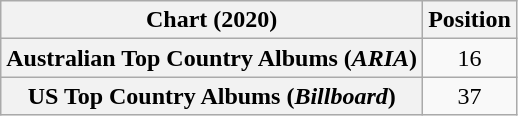<table class="wikitable plainrowheaders" style="text-align:center">
<tr>
<th scope="col">Chart (2020)</th>
<th scope="col">Position</th>
</tr>
<tr>
<th scope="row">Australian Top Country Albums (<em>ARIA</em>)</th>
<td>16</td>
</tr>
<tr>
<th scope="row">US Top Country Albums (<em>Billboard</em>)</th>
<td>37</td>
</tr>
</table>
